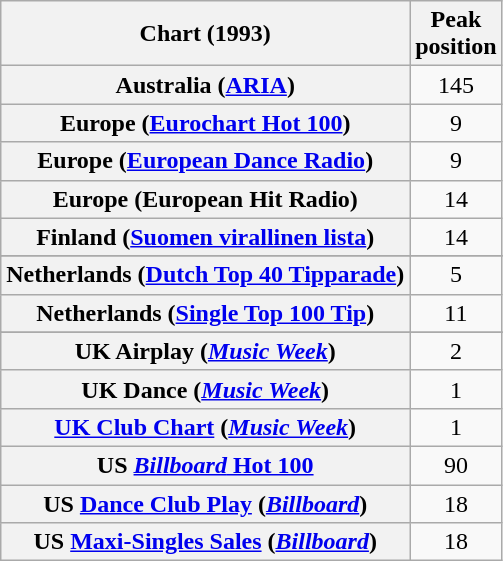<table class="wikitable sortable plainrowheaders" style="text-align:center">
<tr>
<th>Chart (1993)</th>
<th>Peak<br>position</th>
</tr>
<tr>
<th scope="row">Australia (<a href='#'>ARIA</a>)</th>
<td>145</td>
</tr>
<tr>
<th scope="row">Europe (<a href='#'>Eurochart Hot 100</a>)</th>
<td>9</td>
</tr>
<tr>
<th scope="row">Europe (<a href='#'>European Dance Radio</a>)</th>
<td>9</td>
</tr>
<tr>
<th scope="row">Europe (European Hit Radio)</th>
<td>14</td>
</tr>
<tr>
<th scope="row">Finland (<a href='#'>Suomen virallinen lista</a>)</th>
<td>14</td>
</tr>
<tr>
</tr>
<tr>
</tr>
<tr>
<th scope="row">Netherlands (<a href='#'>Dutch Top 40 Tipparade</a>)</th>
<td>5</td>
</tr>
<tr>
<th scope="row">Netherlands (<a href='#'>Single Top 100 Tip</a>)</th>
<td>11</td>
</tr>
<tr>
</tr>
<tr>
<th scope="row">UK Airplay (<em><a href='#'>Music Week</a></em>)</th>
<td>2</td>
</tr>
<tr>
<th scope="row">UK Dance (<em><a href='#'>Music Week</a></em>)</th>
<td>1</td>
</tr>
<tr>
<th scope="row"><a href='#'>UK Club Chart</a> (<em><a href='#'>Music Week</a></em>)</th>
<td>1</td>
</tr>
<tr>
<th scope="row">US <a href='#'><em>Billboard</em> Hot 100</a><br></th>
<td>90</td>
</tr>
<tr>
<th scope="row">US <a href='#'>Dance Club Play</a> (<em><a href='#'>Billboard</a></em>)</th>
<td>18</td>
</tr>
<tr>
<th scope="row">US <a href='#'>Maxi-Singles Sales</a> (<em><a href='#'>Billboard</a></em>)<br></th>
<td>18</td>
</tr>
</table>
